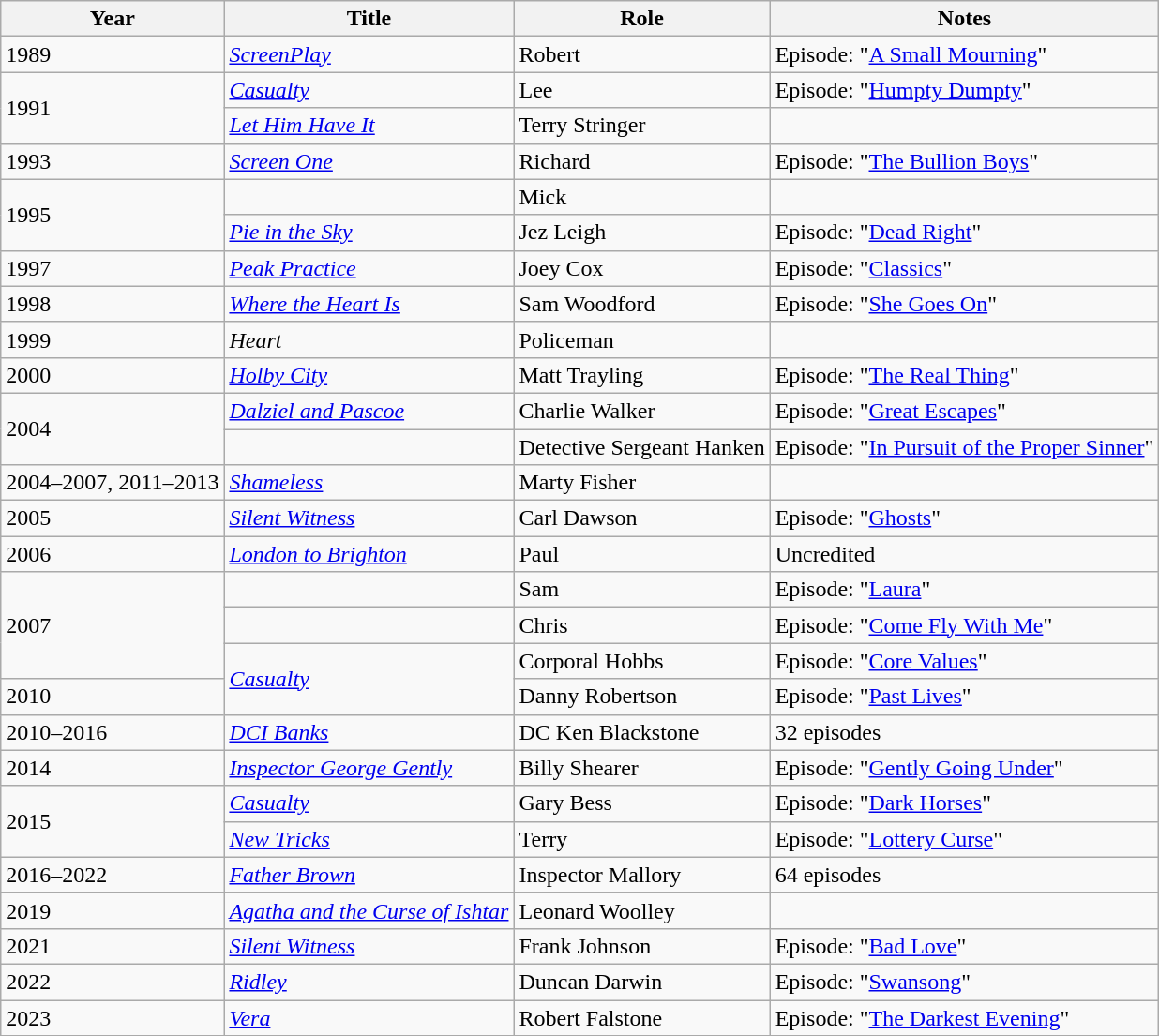<table class="wikitable sortable">
<tr>
<th>Year</th>
<th>Title</th>
<th>Role</th>
<th class="unsortable">Notes</th>
</tr>
<tr>
<td>1989</td>
<td><em><a href='#'>ScreenPlay</a></em></td>
<td>Robert</td>
<td>Episode: "<a href='#'>A Small Mourning</a>"</td>
</tr>
<tr>
<td rowspan="2">1991</td>
<td><em><a href='#'>Casualty</a></em></td>
<td>Lee</td>
<td>Episode: "<a href='#'>Humpty Dumpty</a>"</td>
</tr>
<tr>
<td><em><a href='#'>Let Him Have It</a></em></td>
<td>Terry Stringer</td>
<td></td>
</tr>
<tr>
<td>1993</td>
<td><em><a href='#'>Screen One</a></em></td>
<td>Richard</td>
<td>Episode: "<a href='#'>The Bullion Boys</a>"</td>
</tr>
<tr>
<td rowspan="2">1995</td>
<td><em></em></td>
<td>Mick</td>
<td></td>
</tr>
<tr>
<td><em><a href='#'>Pie in the Sky</a></em></td>
<td>Jez Leigh</td>
<td>Episode: "<a href='#'>Dead Right</a>"</td>
</tr>
<tr>
<td>1997</td>
<td><em><a href='#'>Peak Practice</a></em></td>
<td>Joey Cox</td>
<td>Episode: "<a href='#'>Classics</a>"</td>
</tr>
<tr>
<td>1998</td>
<td><em><a href='#'>Where the Heart Is</a></em></td>
<td>Sam Woodford</td>
<td>Episode: "<a href='#'>She Goes On</a>"</td>
</tr>
<tr>
<td>1999</td>
<td><em>Heart</em></td>
<td>Policeman</td>
<td></td>
</tr>
<tr>
<td>2000</td>
<td><em><a href='#'>Holby City</a></em></td>
<td>Matt Trayling</td>
<td>Episode: "<a href='#'>The Real Thing</a>" </td>
</tr>
<tr>
<td rowspan="2">2004</td>
<td><em><a href='#'>Dalziel and Pascoe</a></em></td>
<td>Charlie Walker</td>
<td>Episode: "<a href='#'>Great Escapes</a>"</td>
</tr>
<tr>
<td><em></em></td>
<td>Detective Sergeant Hanken</td>
<td>Episode: "<a href='#'>In Pursuit of the Proper Sinner</a>"</td>
</tr>
<tr>
<td>2004–2007, 2011–2013</td>
<td><em><a href='#'>Shameless</a></em></td>
<td>Marty Fisher</td>
<td></td>
</tr>
<tr>
<td>2005</td>
<td><em><a href='#'>Silent Witness</a></em></td>
<td>Carl Dawson</td>
<td>Episode: "<a href='#'>Ghosts</a>"</td>
</tr>
<tr>
<td>2006</td>
<td><em><a href='#'>London to Brighton</a></em></td>
<td>Paul</td>
<td>Uncredited</td>
</tr>
<tr>
<td rowspan="3">2007</td>
<td><em></em></td>
<td>Sam</td>
<td>Episode: "<a href='#'>Laura</a>"</td>
</tr>
<tr>
<td><em></em></td>
<td>Chris</td>
<td>Episode: "<a href='#'>Come Fly With Me</a>"</td>
</tr>
<tr>
<td rowspan="2"><em><a href='#'>Casualty</a></em></td>
<td>Corporal Hobbs</td>
<td>Episode: "<a href='#'>Core Values</a>"</td>
</tr>
<tr>
<td>2010</td>
<td>Danny Robertson</td>
<td>Episode: "<a href='#'>Past Lives</a>"</td>
</tr>
<tr>
<td>2010–2016</td>
<td><em><a href='#'>DCI Banks</a></em></td>
<td>DC Ken Blackstone</td>
<td>32 episodes</td>
</tr>
<tr>
<td>2014</td>
<td><em><a href='#'>Inspector George Gently</a></em></td>
<td>Billy Shearer</td>
<td>Episode: "<a href='#'>Gently Going Under</a>"</td>
</tr>
<tr>
<td rowspan="2">2015</td>
<td><em><a href='#'>Casualty</a></em></td>
<td>Gary Bess</td>
<td>Episode: "<a href='#'>Dark Horses</a>"</td>
</tr>
<tr>
<td><em><a href='#'>New Tricks</a></em></td>
<td>Terry</td>
<td>Episode: "<a href='#'>Lottery Curse</a>"</td>
</tr>
<tr>
<td>2016–2022</td>
<td><em><a href='#'>Father Brown</a></em></td>
<td>Inspector Mallory</td>
<td>64 episodes</td>
</tr>
<tr>
<td>2019</td>
<td><em><a href='#'>Agatha and the Curse of Ishtar</a></em></td>
<td>Leonard Woolley</td>
<td></td>
</tr>
<tr>
<td>2021</td>
<td><em><a href='#'>Silent Witness</a></em></td>
<td>Frank Johnson</td>
<td>Episode: "<a href='#'>Bad Love</a>"</td>
</tr>
<tr>
<td>2022</td>
<td><em><a href='#'>Ridley</a></em></td>
<td>Duncan Darwin</td>
<td>Episode: "<a href='#'>Swansong</a>"</td>
</tr>
<tr>
<td>2023</td>
<td><em><a href='#'>Vera</a></em></td>
<td>Robert Falstone</td>
<td>Episode: "<a href='#'>The Darkest Evening</a>"</td>
</tr>
</table>
